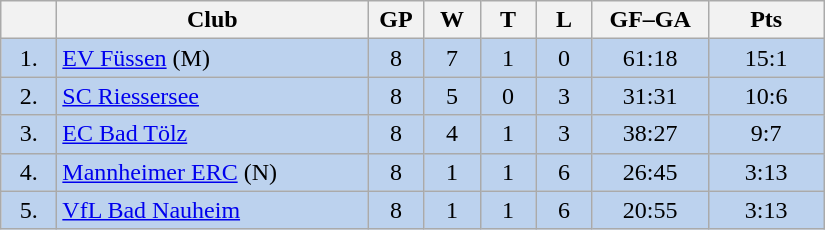<table class="wikitable">
<tr>
<th width="30"></th>
<th width="200">Club</th>
<th width="30">GP</th>
<th width="30">W</th>
<th width="30">T</th>
<th width="30">L</th>
<th width="70">GF–GA</th>
<th width="70">Pts</th>
</tr>
<tr bgcolor="#BCD2EE" align="center">
<td>1.</td>
<td align="left"><a href='#'>EV Füssen</a> (M)</td>
<td>8</td>
<td>7</td>
<td>1</td>
<td>0</td>
<td>61:18</td>
<td>15:1</td>
</tr>
<tr bgcolor=#BCD2EE align="center">
<td>2.</td>
<td align="left"><a href='#'>SC Riessersee</a></td>
<td>8</td>
<td>5</td>
<td>0</td>
<td>3</td>
<td>31:31</td>
<td>10:6</td>
</tr>
<tr bgcolor=#BCD2EE align="center">
<td>3.</td>
<td align="left"><a href='#'>EC Bad Tölz</a></td>
<td>8</td>
<td>4</td>
<td>1</td>
<td>3</td>
<td>38:27</td>
<td>9:7</td>
</tr>
<tr bgcolor=#BCD2EE align="center">
<td>4.</td>
<td align="left"><a href='#'>Mannheimer ERC</a> (N)</td>
<td>8</td>
<td>1</td>
<td>1</td>
<td>6</td>
<td>26:45</td>
<td>3:13</td>
</tr>
<tr bgcolor=#BCD2EE align="center">
<td>5.</td>
<td align="left"><a href='#'>VfL Bad Nauheim</a></td>
<td>8</td>
<td>1</td>
<td>1</td>
<td>6</td>
<td>20:55</td>
<td>3:13</td>
</tr>
</table>
